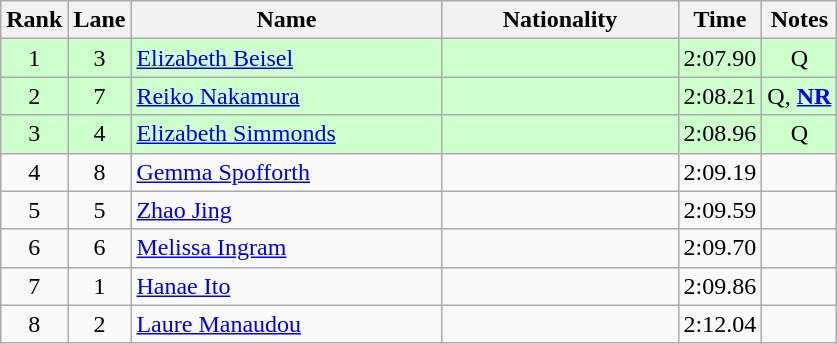<table class="wikitable" style="text-align:center">
<tr>
<th>Rank</th>
<th>Lane</th>
<th width=200>Name</th>
<th width=150>Nationality</th>
<th>Time</th>
<th>Notes</th>
</tr>
<tr bgcolor=ccffcc>
<td>1</td>
<td>3</td>
<td align=left><a href='#'>Elizabeth Beisel</a></td>
<td align=left></td>
<td>2:07.90</td>
<td>Q</td>
</tr>
<tr bgcolor=ccffcc>
<td>2</td>
<td>7</td>
<td align=left><a href='#'>Reiko Nakamura</a></td>
<td align=left></td>
<td>2:08.21</td>
<td>Q, <strong><a href='#'>NR</a></strong></td>
</tr>
<tr bgcolor=ccffcc>
<td>3</td>
<td>4</td>
<td align=left><a href='#'>Elizabeth Simmonds</a></td>
<td align=left></td>
<td>2:08.96</td>
<td>Q</td>
</tr>
<tr>
<td>4</td>
<td>8</td>
<td align=left><a href='#'>Gemma Spofforth</a></td>
<td align=left></td>
<td>2:09.19</td>
<td></td>
</tr>
<tr>
<td>5</td>
<td>5</td>
<td align=left><a href='#'>Zhao Jing</a></td>
<td align=left></td>
<td>2:09.59</td>
<td></td>
</tr>
<tr>
<td>6</td>
<td>6</td>
<td align=left><a href='#'>Melissa Ingram</a></td>
<td align=left></td>
<td>2:09.70</td>
<td></td>
</tr>
<tr>
<td>7</td>
<td>1</td>
<td align=left><a href='#'>Hanae Ito</a></td>
<td align=left></td>
<td>2:09.86</td>
<td></td>
</tr>
<tr>
<td>8</td>
<td>2</td>
<td align=left><a href='#'>Laure Manaudou</a></td>
<td align=left></td>
<td>2:12.04</td>
<td></td>
</tr>
</table>
